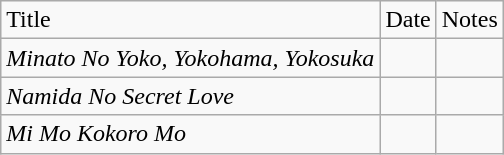<table class = wikitable>
<tr>
<td>Title</td>
<td>Date</td>
<td>Notes</td>
</tr>
<tr>
<td><em>Minato No Yoko, Yokohama, Yokosuka</em></td>
<td></td>
<td></td>
</tr>
<tr>
<td><em>Namida No Secret Love</em></td>
<td></td>
<td></td>
</tr>
<tr>
<td><em>Mi Mo Kokoro Mo</em></td>
<td></td>
<td></td>
</tr>
</table>
